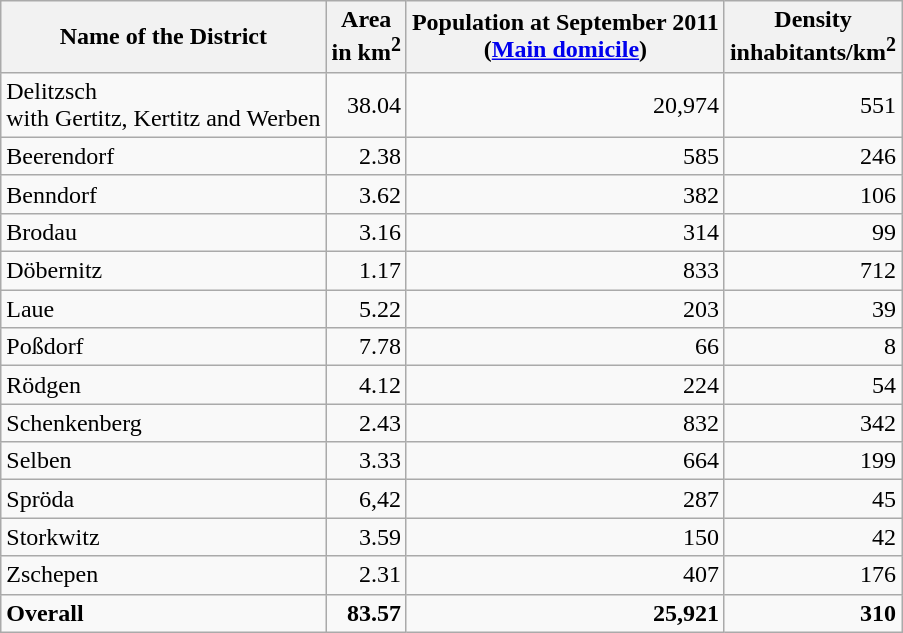<table class="wikitable sortable" style="text-align:right">
<tr>
<th>Name of the District</th>
<th>Area<br> in km<sup>2</sup></th>
<th>Population at September 2011<br> (<a href='#'>Main domicile</a>)</th>
<th>Density<br>inhabitants/km<sup>2</sup></th>
</tr>
<tr>
<td align="left">Delitzsch <br> with Gertitz, Kertitz and Werben</td>
<td>38.04</td>
<td>20,974</td>
<td>551</td>
</tr>
<tr>
<td align="left">Beerendorf</td>
<td>2.38</td>
<td>585</td>
<td>246</td>
</tr>
<tr>
<td align="left">Benndorf</td>
<td>3.62</td>
<td>382</td>
<td>106</td>
</tr>
<tr>
<td align="left">Brodau</td>
<td>3.16</td>
<td>314</td>
<td>99</td>
</tr>
<tr>
<td align="left">Döbernitz</td>
<td>1.17</td>
<td>833</td>
<td>712</td>
</tr>
<tr>
<td align="left">Laue</td>
<td>5.22</td>
<td>203</td>
<td>39</td>
</tr>
<tr>
<td align="left">Poßdorf</td>
<td>7.78</td>
<td>66</td>
<td>8</td>
</tr>
<tr>
<td align="left">Rödgen</td>
<td>4.12</td>
<td>224</td>
<td>54</td>
</tr>
<tr>
<td align="left">Schenkenberg</td>
<td>2.43</td>
<td>832</td>
<td>342</td>
</tr>
<tr>
<td align="left">Selben</td>
<td>3.33</td>
<td>664</td>
<td>199</td>
</tr>
<tr>
<td align="left">Spröda</td>
<td>6,42</td>
<td>287</td>
<td>45</td>
</tr>
<tr>
<td align="left">Storkwitz</td>
<td>3.59</td>
<td>150</td>
<td>42</td>
</tr>
<tr>
<td align="left">Zschepen</td>
<td>2.31</td>
<td>407</td>
<td>176</td>
</tr>
<tr>
<td align="left"><strong>Overall</strong></td>
<td><strong>83.57</strong></td>
<td><strong>25,921</strong></td>
<td><strong>310</strong></td>
</tr>
</table>
